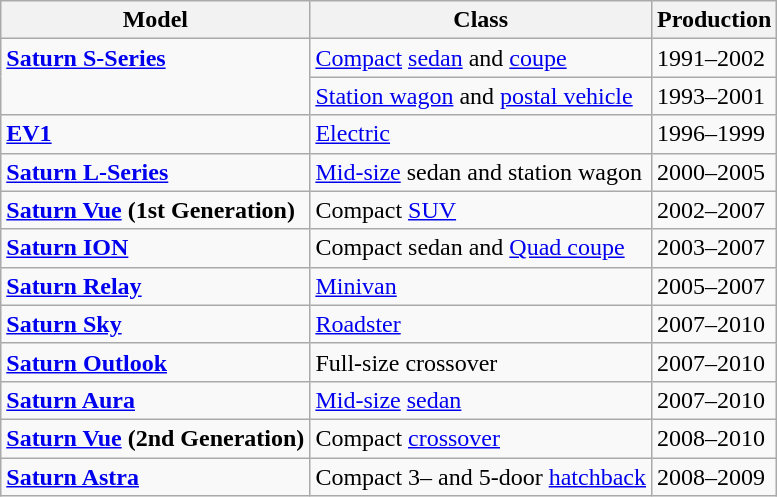<table class="wikitable">
<tr>
<th>Model</th>
<th>Class</th>
<th>Production</th>
</tr>
<tr>
<td style="vertical-align: top;" rowspan="2"><strong><a href='#'>Saturn S-Series</a></strong></td>
<td><a href='#'>Compact</a> <a href='#'>sedan</a> and <a href='#'>coupe</a></td>
<td>1991–2002</td>
</tr>
<tr>
<td><a href='#'>Station wagon</a> and <a href='#'>postal vehicle</a></td>
<td>1993–2001</td>
</tr>
<tr>
<td><strong><a href='#'>EV1</a></strong></td>
<td><a href='#'>Electric</a></td>
<td>1996–1999</td>
</tr>
<tr>
<td><strong><a href='#'>Saturn L-Series</a></strong></td>
<td><a href='#'>Mid-size</a> sedan and station wagon</td>
<td>2000–2005</td>
</tr>
<tr>
<td><strong><a href='#'>Saturn Vue</a> (1st Generation)</strong></td>
<td>Compact <a href='#'>SUV</a></td>
<td>2002–2007</td>
</tr>
<tr>
<td><strong><a href='#'>Saturn ION</a></strong></td>
<td>Compact sedan and <a href='#'>Quad coupe</a></td>
<td>2003–2007</td>
</tr>
<tr>
<td><strong><a href='#'>Saturn Relay</a></strong></td>
<td><a href='#'>Minivan</a></td>
<td>2005–2007</td>
</tr>
<tr>
<td><strong><a href='#'>Saturn Sky</a></strong></td>
<td><a href='#'>Roadster</a></td>
<td>2007–2010</td>
</tr>
<tr>
<td><strong><a href='#'>Saturn Outlook</a></strong></td>
<td>Full-size crossover</td>
<td>2007–2010</td>
</tr>
<tr>
<td><strong><a href='#'>Saturn Aura</a></strong></td>
<td><a href='#'>Mid-size</a> <a href='#'>sedan</a></td>
<td>2007–2010</td>
</tr>
<tr>
<td><strong><a href='#'>Saturn Vue</a> (2nd Generation)</strong></td>
<td>Compact <a href='#'>crossover</a></td>
<td>2008–2010</td>
</tr>
<tr>
<td><strong><a href='#'>Saturn Astra</a></strong></td>
<td>Compact 3– and 5-door <a href='#'>hatchback</a></td>
<td>2008–2009</td>
</tr>
</table>
